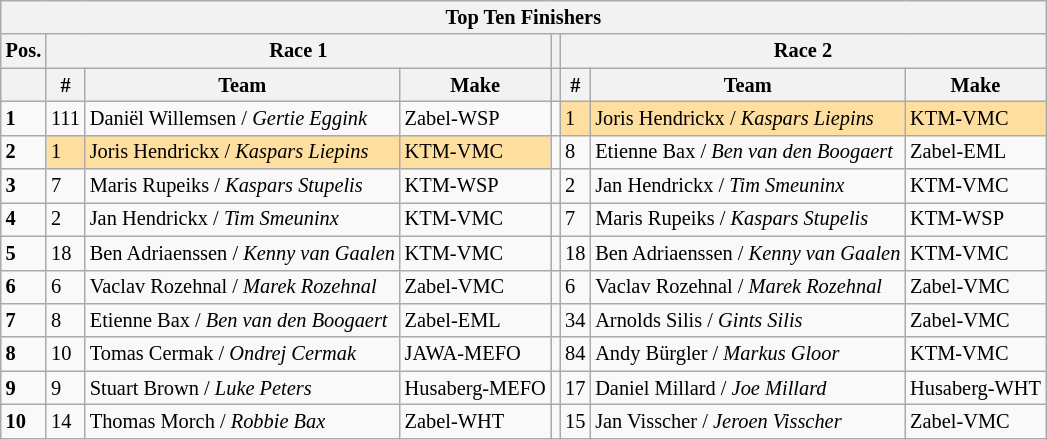<table class="wikitable" style="font-size: 85%;">
<tr>
<th colspan=8>Top Ten Finishers</th>
</tr>
<tr>
<th>Pos.</th>
<th colspan=3>Race 1</th>
<th></th>
<th colspan=3>Race 2</th>
</tr>
<tr>
<th></th>
<th>#</th>
<th>Team</th>
<th>Make</th>
<th></th>
<th>#</th>
<th>Team</th>
<th>Make</th>
</tr>
<tr>
<td><strong>1</strong></td>
<td>111</td>
<td> Daniël Willemsen / <em>Gertie Eggink</em></td>
<td>Zabel-WSP</td>
<td></td>
<td style="background:#ffdf9f;">1</td>
<td style="background:#ffdf9f;"> Joris Hendrickx / <em>Kaspars Liepins</em></td>
<td style="background:#ffdf9f;">KTM-VMC</td>
</tr>
<tr>
<td><strong>2</strong></td>
<td style="background:#ffdf9f;">1</td>
<td style="background:#ffdf9f;"> Joris Hendrickx / <em>Kaspars Liepins</em></td>
<td style="background:#ffdf9f;">KTM-VMC</td>
<td></td>
<td>8</td>
<td> Etienne Bax / <em>Ben van den Boogaert</em></td>
<td>Zabel-EML</td>
</tr>
<tr>
<td><strong>3</strong></td>
<td>7</td>
<td> Maris Rupeiks / <em>Kaspars Stupelis</em></td>
<td>KTM-WSP</td>
<td></td>
<td>2</td>
<td> Jan Hendrickx / <em>Tim Smeuninx</em></td>
<td>KTM-VMC</td>
</tr>
<tr>
<td><strong>4</strong></td>
<td>2</td>
<td> Jan Hendrickx / <em>Tim Smeuninx</em></td>
<td>KTM-VMC</td>
<td></td>
<td>7</td>
<td> Maris Rupeiks / <em>Kaspars Stupelis</em></td>
<td>KTM-WSP</td>
</tr>
<tr>
<td><strong>5</strong></td>
<td>18</td>
<td> Ben Adriaenssen / <em>Kenny van Gaalen</em></td>
<td>KTM-VMC</td>
<td></td>
<td>18</td>
<td> Ben Adriaenssen / <em>Kenny van Gaalen</em></td>
<td>KTM-VMC</td>
</tr>
<tr>
<td><strong>6</strong></td>
<td>6</td>
<td> Vaclav Rozehnal / <em>Marek Rozehnal</em></td>
<td>Zabel-VMC</td>
<td></td>
<td>6</td>
<td> Vaclav Rozehnal / <em>Marek Rozehnal</em></td>
<td>Zabel-VMC</td>
</tr>
<tr>
<td><strong>7</strong></td>
<td>8</td>
<td> Etienne Bax / <em>Ben van den Boogaert</em></td>
<td>Zabel-EML</td>
<td></td>
<td>34</td>
<td> Arnolds Silis / <em>Gints Silis</em></td>
<td>Zabel-VMC</td>
</tr>
<tr>
<td><strong>8</strong></td>
<td>10</td>
<td> Tomas Cermak / <em>Ondrej Cermak</em></td>
<td>JAWA-MEFO</td>
<td></td>
<td>84</td>
<td> Andy Bürgler / <em>Markus Gloor</em></td>
<td>KTM-VMC</td>
</tr>
<tr>
<td><strong>9</strong></td>
<td>9</td>
<td> Stuart Brown / <em>Luke Peters</em></td>
<td>Husaberg-MEFO</td>
<td></td>
<td>17</td>
<td> Daniel Millard / <em>Joe Millard</em></td>
<td>Husaberg-WHT</td>
</tr>
<tr>
<td><strong>10</strong></td>
<td>14</td>
<td> Thomas Morch / <em>Robbie Bax</em></td>
<td>Zabel-WHT</td>
<td></td>
<td>15</td>
<td> Jan Visscher / <em>Jeroen Visscher</em></td>
<td>Zabel-VMC</td>
</tr>
</table>
